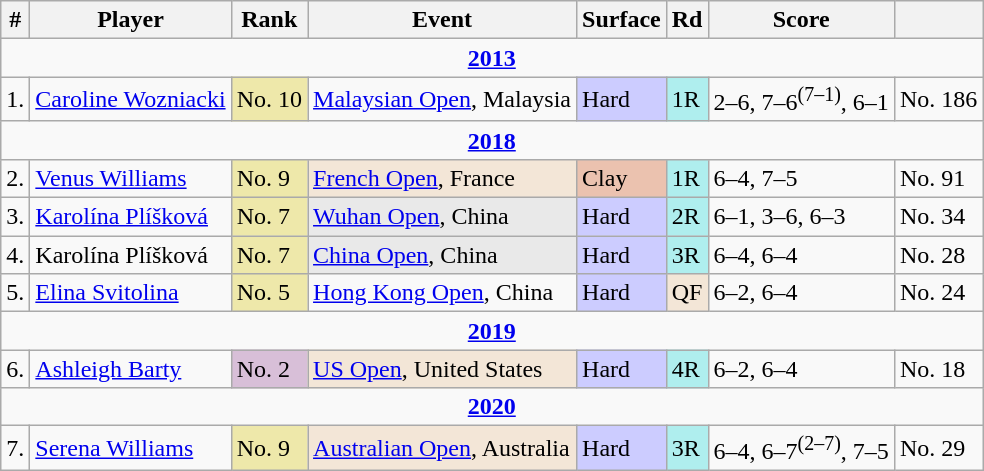<table class="wikitable sortable">
<tr>
<th>#</th>
<th>Player</th>
<th>Rank</th>
<th>Event</th>
<th>Surface</th>
<th>Rd</th>
<th>Score</th>
<th></th>
</tr>
<tr>
<td colspan="8" align="center"><a href='#'><strong>2013</strong></a></td>
</tr>
<tr>
<td>1.</td>
<td> <a href='#'>Caroline Wozniacki</a></td>
<td style="background:#eee8aa;">No. 10</td>
<td><a href='#'>Malaysian Open</a>, Malaysia</td>
<td style="background:#ccf;">Hard</td>
<td style="background:#afeeee;">1R</td>
<td>2–6, 7–6<sup>(7–1)</sup>, 6–1</td>
<td>No. 186</td>
</tr>
<tr>
<td colspan="8" align="center"><a href='#'><strong>2018</strong></a></td>
</tr>
<tr>
<td>2.</td>
<td> <a href='#'>Venus Williams</a></td>
<td style="background:#eee8aa;">No. 9</td>
<td style="background:#f3e6d7;"><a href='#'>French Open</a>, France</td>
<td style="background:#ebc2af;">Clay</td>
<td style="background:#afeeee;">1R</td>
<td>6–4, 7–5</td>
<td>No. 91</td>
</tr>
<tr>
<td>3.</td>
<td> <a href='#'>Karolína Plíšková</a></td>
<td style="background:#eee8aa;">No. 7</td>
<td style="background:#e9e9e9;"><a href='#'>Wuhan Open</a>, China</td>
<td style="background:#ccf;">Hard</td>
<td style="background:#afeeee;">2R</td>
<td>6–1, 3–6, 6–3</td>
<td>No. 34</td>
</tr>
<tr>
<td>4.</td>
<td> Karolína Plíšková</td>
<td style="background:#eee8aa;">No. 7</td>
<td style="background:#e9e9e9;"><a href='#'>China Open</a>, China</td>
<td style="background:#ccf;">Hard</td>
<td style="background:#afeeee;">3R</td>
<td>6–4, 6–4</td>
<td>No. 28</td>
</tr>
<tr>
<td>5.</td>
<td> <a href='#'>Elina Svitolina</a></td>
<td style="background:#eee8aa;">No. 5</td>
<td><a href='#'>Hong Kong Open</a>, China</td>
<td style="background:#ccf;">Hard</td>
<td style="background:#f3e6d7;">QF</td>
<td>6–2, 6–4</td>
<td>No. 24</td>
</tr>
<tr>
<td colspan="8" align="center"><a href='#'><strong>2019</strong></a></td>
</tr>
<tr>
<td>6.</td>
<td> <a href='#'>Ashleigh Barty</a></td>
<td style="background:thistle;">No. 2</td>
<td style="background:#f3e6d7;"><a href='#'>US Open</a>, United States</td>
<td style="background:#ccf;">Hard</td>
<td style="background:#afeeee;">4R</td>
<td>6–2, 6–4</td>
<td>No. 18</td>
</tr>
<tr>
<td colspan="8" align="center"><a href='#'><strong>2020</strong></a></td>
</tr>
<tr>
<td>7.</td>
<td> <a href='#'>Serena Williams</a></td>
<td style="background:#eee8aa;">No. 9</td>
<td style="background:#f3e6d7;"><a href='#'>Australian Open</a>, Australia</td>
<td style="background:#ccf;">Hard</td>
<td style="background:#afeeee;">3R</td>
<td>6–4, 6–7<sup>(2–7)</sup>, 7–5</td>
<td>No. 29</td>
</tr>
</table>
